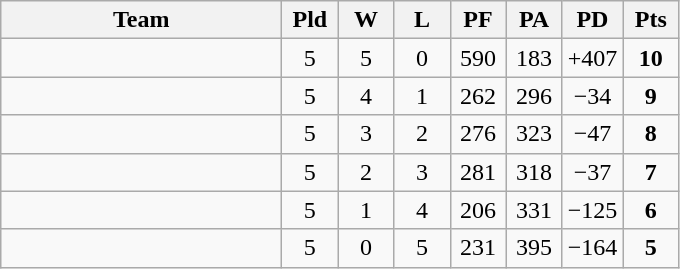<table class=wikitable style="text-align:center">
<tr>
<th width=180>Team</th>
<th width=30>Pld</th>
<th width=30>W</th>
<th width=30>L</th>
<th width=30>PF</th>
<th width=30>PA</th>
<th width=30>PD</th>
<th width=30>Pts</th>
</tr>
<tr>
<td align="left"></td>
<td>5</td>
<td>5</td>
<td>0</td>
<td>590</td>
<td>183</td>
<td>+407</td>
<td><strong>10</strong></td>
</tr>
<tr>
<td align="left"></td>
<td>5</td>
<td>4</td>
<td>1</td>
<td>262</td>
<td>296</td>
<td>−34</td>
<td><strong>9</strong></td>
</tr>
<tr>
<td align="left"></td>
<td>5</td>
<td>3</td>
<td>2</td>
<td>276</td>
<td>323</td>
<td>−47</td>
<td><strong>8</strong></td>
</tr>
<tr>
<td align="left"></td>
<td>5</td>
<td>2</td>
<td>3</td>
<td>281</td>
<td>318</td>
<td>−37</td>
<td><strong>7</strong></td>
</tr>
<tr>
<td align="left"></td>
<td>5</td>
<td>1</td>
<td>4</td>
<td>206</td>
<td>331</td>
<td>−125</td>
<td><strong>6</strong></td>
</tr>
<tr>
<td align="left"></td>
<td>5</td>
<td>0</td>
<td>5</td>
<td>231</td>
<td>395</td>
<td>−164</td>
<td><strong>5</strong></td>
</tr>
</table>
